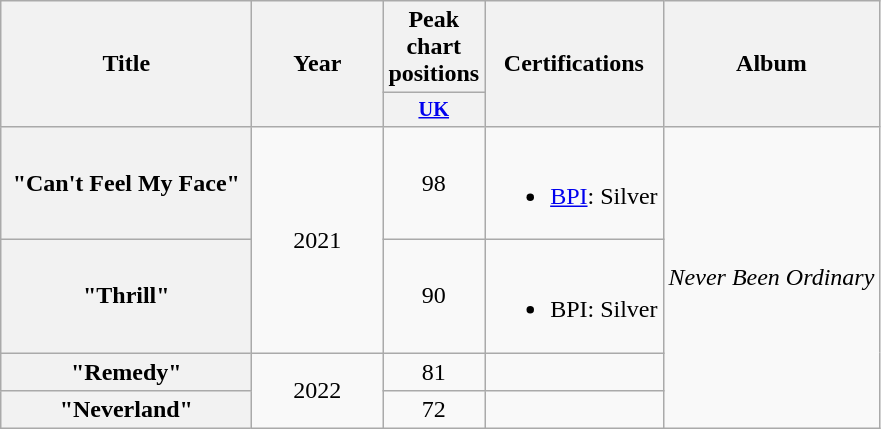<table class="wikitable plainrowheaders" style="text-align:center">
<tr>
<th scope="col" rowspan="2" style="width:10em;">Title</th>
<th scope="col" rowspan="2" style="width:5em">Year</th>
<th scope="col" colspan="1">Peak chart positions</th>
<th scope="col" rowspan="2">Certifications</th>
<th scope="col" rowspan="2">Album</th>
</tr>
<tr>
<th scope="col" style="width:3em;font-size:85%;"><a href='#'>UK</a><br></th>
</tr>
<tr>
<th scope="row">"Can't Feel My Face"</th>
<td rowspan="2">2021</td>
<td>98</td>
<td><br><ul><li><a href='#'>BPI</a>: Silver</li></ul></td>
<td rowspan="4"><em>Never Been Ordinary</em></td>
</tr>
<tr>
<th scope="row">"Thrill"</th>
<td>90</td>
<td><br><ul><li>BPI: Silver</li></ul></td>
</tr>
<tr>
<th scope="row">"Remedy"</th>
<td rowspan="2">2022</td>
<td>81</td>
<td></td>
</tr>
<tr>
<th scope="row">"Neverland"</th>
<td>72</td>
<td></td>
</tr>
</table>
